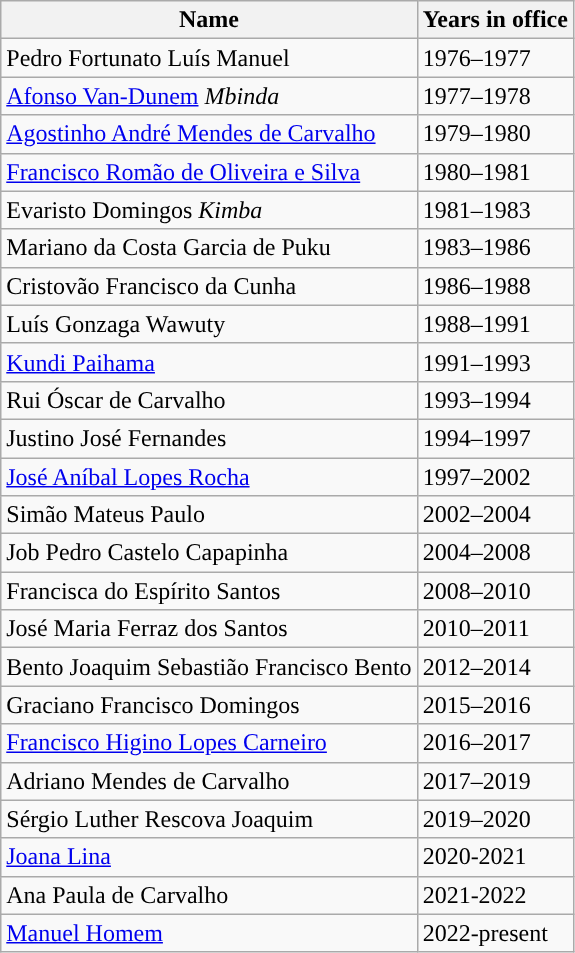<table class="wikitable sortable">
<tr>
<th>Name</th>
<th>Years in office</th>
</tr>
<tr>
<td>Pedro Fortunato Luís Manuel</td>
<td>1976–1977</td>
</tr>
<tr>
<td><a href='#'>Afonso Van-Dunem</a> <em>Mbinda</em></td>
<td>1977–1978</td>
</tr>
<tr>
<td><a href='#'>Agostinho André Mendes de Carvalho</a></td>
<td>1979–1980</td>
</tr>
<tr>
<td><a href='#'>Francisco Romão de Oliveira e Silva</a></td>
<td>1980–1981</td>
</tr>
<tr>
<td>Evaristo Domingos <em>Kimba</em></td>
<td>1981–1983</td>
</tr>
<tr>
<td>Mariano da Costa Garcia de Puku</td>
<td>1983–1986</td>
</tr>
<tr>
<td>Cristovão Francisco da Cunha</td>
<td>1986–1988</td>
</tr>
<tr>
<td>Luís Gonzaga Wawuty</td>
<td>1988–1991</td>
</tr>
<tr>
<td><a href='#'>Kundi Paihama</a></td>
<td>1991–1993</td>
</tr>
<tr>
<td>Rui Óscar de Carvalho</td>
<td>1993–1994</td>
</tr>
<tr>
<td>Justino José Fernandes</td>
<td>1994–1997</td>
</tr>
<tr>
<td><a href='#'>José Aníbal Lopes Rocha</a></td>
<td>1997–2002</td>
</tr>
<tr>
<td>Simão Mateus Paulo</td>
<td>2002–2004</td>
</tr>
<tr>
<td>Job Pedro Castelo Capapinha</td>
<td>2004–2008</td>
</tr>
<tr>
<td>Francisca do Espírito Santos</td>
<td>2008–2010</td>
</tr>
<tr>
<td>José Maria Ferraz dos Santos</td>
<td>2010–2011</td>
</tr>
<tr>
<td>Bento Joaquim Sebastião Francisco Bento</td>
<td>2012–2014</td>
</tr>
<tr>
<td>Graciano Francisco Domingos</td>
<td>2015–2016</td>
</tr>
<tr>
<td><a href='#'>Francisco Higino Lopes Carneiro</a></td>
<td>2016–2017</td>
</tr>
<tr>
<td>Adriano Mendes de Carvalho</td>
<td>2017–2019</td>
</tr>
<tr>
<td>Sérgio Luther Rescova Joaquim</td>
<td>2019–2020</td>
</tr>
<tr>
<td><a href='#'>Joana Lina</a></td>
<td>2020-2021</td>
</tr>
<tr>
<td>Ana Paula de Carvalho</td>
<td>2021-2022</td>
</tr>
<tr>
<td><a href='#'>Manuel Homem</a></td>
<td>2022-present</td>
</tr>
</table>
